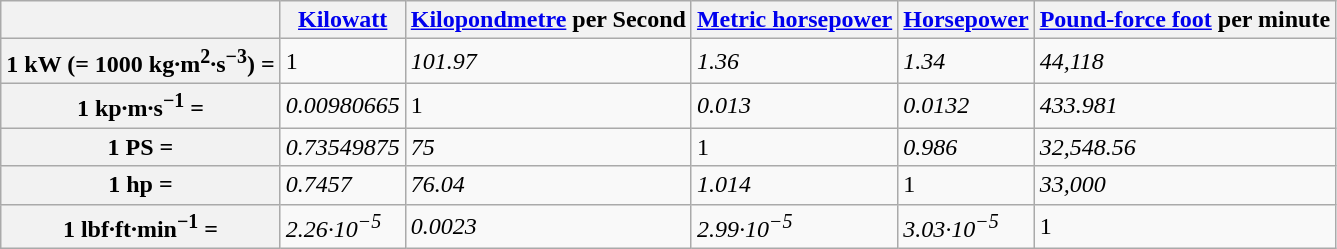<table class="wikitable">
<tr>
<th></th>
<th><a href='#'>Kilowatt</a></th>
<th><a href='#'>Kilopondmetre</a> per Second</th>
<th><a href='#'>Metric horsepower</a></th>
<th><a href='#'>Horsepower</a></th>
<th><a href='#'>Pound-force foot</a> per minute</th>
</tr>
<tr>
<th>1 kW (= 1000 kg·m<sup>2</sup>·s<sup>−3</sup>) =</th>
<td>1</td>
<td><em>101.97</em></td>
<td><em>1.36</em></td>
<td><em>1.34</em></td>
<td><em>44,118</em></td>
</tr>
<tr>
<th>1 kp·m·s<sup>−1</sup> =</th>
<td><em>0.00980665</em></td>
<td>1</td>
<td><em>0.01<span>3</span></em></td>
<td><em>0.0132</em></td>
<td><em>433.981</em></td>
</tr>
<tr>
<th>1 PS =</th>
<td><em>0.73549875</em></td>
<td><em>75</em></td>
<td>1</td>
<td><em>0.986</em></td>
<td><em>32,548.56</em></td>
</tr>
<tr>
<th>1 hp =</th>
<td><em>0.7457</em></td>
<td><em>76.04</em></td>
<td><em>1.014</em></td>
<td>1</td>
<td><em>33,000</em></td>
</tr>
<tr>
<th>1 lbf·ft·min<sup>−1</sup> =</th>
<td><em>2.26·10<sup>−5</sup></em></td>
<td><em>0.0023</em></td>
<td><em>2.99·10<sup>−5</sup></em></td>
<td><em>3.03·10<sup>−5</sup></em></td>
<td>1</td>
</tr>
</table>
